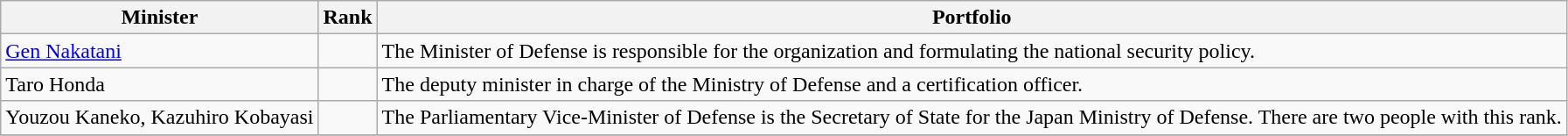<table class=wikitable>
<tr>
<th>Minister</th>
<th>Rank</th>
<th>Portfolio</th>
</tr>
<tr>
<td><a href='#'>Gen Nakatani</a></td>
<td></td>
<td>The Minister of Defense is responsible for the organization and formulating the national security policy.</td>
</tr>
<tr>
<td>Taro Honda</td>
<td></td>
<td>The deputy minister in charge of the Ministry of Defense and a certification officer.</td>
</tr>
<tr>
<td>Youzou Kaneko, Kazuhiro Kobayasi</td>
<td></td>
<td>The Parliamentary Vice-Minister of Defense is the Secretary of State for the Japan Ministry of Defense. There are two people with this rank.</td>
</tr>
<tr>
</tr>
</table>
